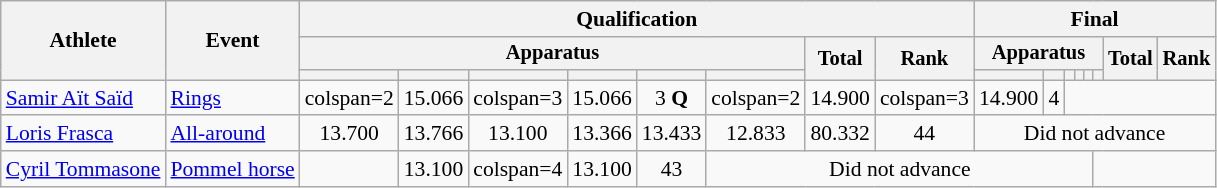<table class="wikitable" style="font-size:90%">
<tr>
<th rowspan=3>Athlete</th>
<th rowspan=3>Event</th>
<th colspan =8>Qualification</th>
<th colspan =8>Final</th>
</tr>
<tr style="font-size:95%">
<th colspan=6>Apparatus</th>
<th rowspan=2>Total</th>
<th rowspan=2>Rank</th>
<th colspan=6>Apparatus</th>
<th rowspan=2>Total</th>
<th rowspan=2>Rank</th>
</tr>
<tr style="font-size:95%">
<th></th>
<th></th>
<th></th>
<th></th>
<th></th>
<th></th>
<th></th>
<th></th>
<th></th>
<th></th>
<th></th>
<th></th>
</tr>
<tr align=center>
<td align=left><a href='#'>Samir Aït Saïd</a></td>
<td align=left><a href='#'>Rings</a></td>
<td>colspan=2 </td>
<td>15.066</td>
<td>colspan=3 </td>
<td>15.066</td>
<td>3 <strong>Q</strong></td>
<td>colspan=2 </td>
<td>14.900</td>
<td>colspan=3 </td>
<td>14.900</td>
<td>4</td>
</tr>
<tr align=center>
<td align=left><a href='#'>Loris Frasca</a></td>
<td align=left><a href='#'>All-around</a></td>
<td>13.700</td>
<td>13.766</td>
<td>13.100</td>
<td>13.366</td>
<td>13.433</td>
<td>12.833</td>
<td>80.332</td>
<td>44</td>
<td colspan=8>Did not advance</td>
</tr>
<tr align=center>
<td align=left><a href='#'>Cyril Tommasone</a></td>
<td align=left><a href='#'>Pommel horse</a></td>
<td></td>
<td>13.100</td>
<td>colspan=4 </td>
<td>13.100</td>
<td>43</td>
<td colspan=8>Did not advance</td>
</tr>
</table>
